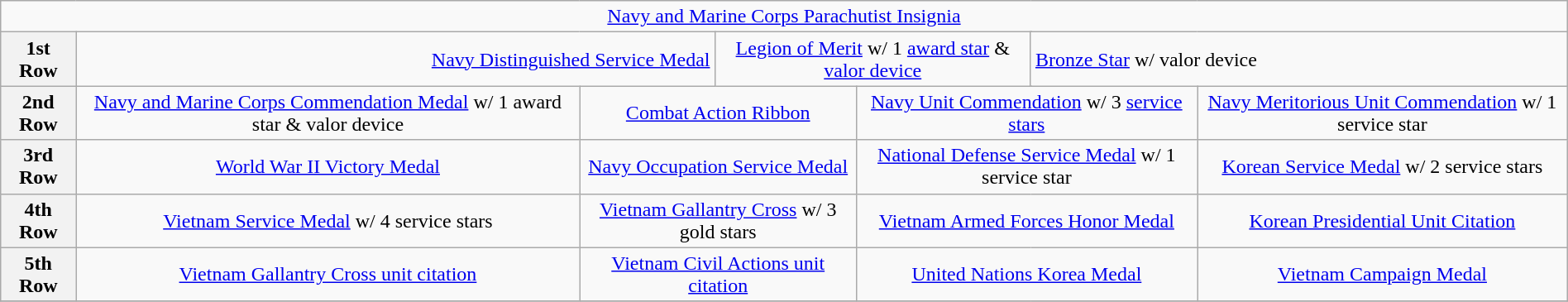<table class="wikitable" style="margin:1em auto; text-align:center;">
<tr>
<td colspan="13"><a href='#'>Navy and Marine Corps Parachutist Insignia</a></td>
</tr>
<tr>
<th>1st Row</th>
<td colspan="4" align="right"><a href='#'>Navy Distinguished Service Medal</a></td>
<td colspan="4"><a href='#'>Legion of Merit</a> w/ 1 <a href='#'>award star</a> & <a href='#'>valor device</a></td>
<td colspan="4" align="left"><a href='#'>Bronze Star</a> w/ valor device</td>
</tr>
<tr>
<th>2nd Row</th>
<td colspan="3"><a href='#'>Navy and Marine Corps Commendation Medal</a> w/ 1 award star & valor device</td>
<td colspan="3"><a href='#'>Combat Action Ribbon</a></td>
<td colspan="3"><a href='#'>Navy Unit Commendation</a> w/ 3 <a href='#'>service stars</a></td>
<td colspan="3"><a href='#'>Navy Meritorious Unit Commendation</a> w/ 1 service star</td>
</tr>
<tr>
<th>3rd Row</th>
<td colspan="3"><a href='#'>World War II Victory Medal</a></td>
<td colspan="3"><a href='#'>Navy Occupation Service Medal</a></td>
<td colspan="3"><a href='#'>National Defense Service Medal</a> w/ 1 service star</td>
<td colspan="3"><a href='#'>Korean Service Medal</a> w/ 2 service stars</td>
</tr>
<tr>
<th>4th Row</th>
<td colspan="3"><a href='#'>Vietnam Service Medal</a> w/ 4 service stars</td>
<td colspan="3"><a href='#'>Vietnam Gallantry Cross</a> w/ 3 gold stars</td>
<td colspan="3"><a href='#'>Vietnam Armed Forces Honor Medal</a></td>
<td colspan="3"><a href='#'>Korean Presidential Unit Citation</a></td>
</tr>
<tr>
<th>5th Row</th>
<td colspan="3"><a href='#'>Vietnam Gallantry Cross unit citation</a></td>
<td colspan="3"><a href='#'>Vietnam Civil Actions unit citation</a></td>
<td colspan="3"><a href='#'>United Nations Korea Medal</a></td>
<td colspan="3"><a href='#'>Vietnam Campaign Medal</a></td>
</tr>
<tr>
</tr>
</table>
